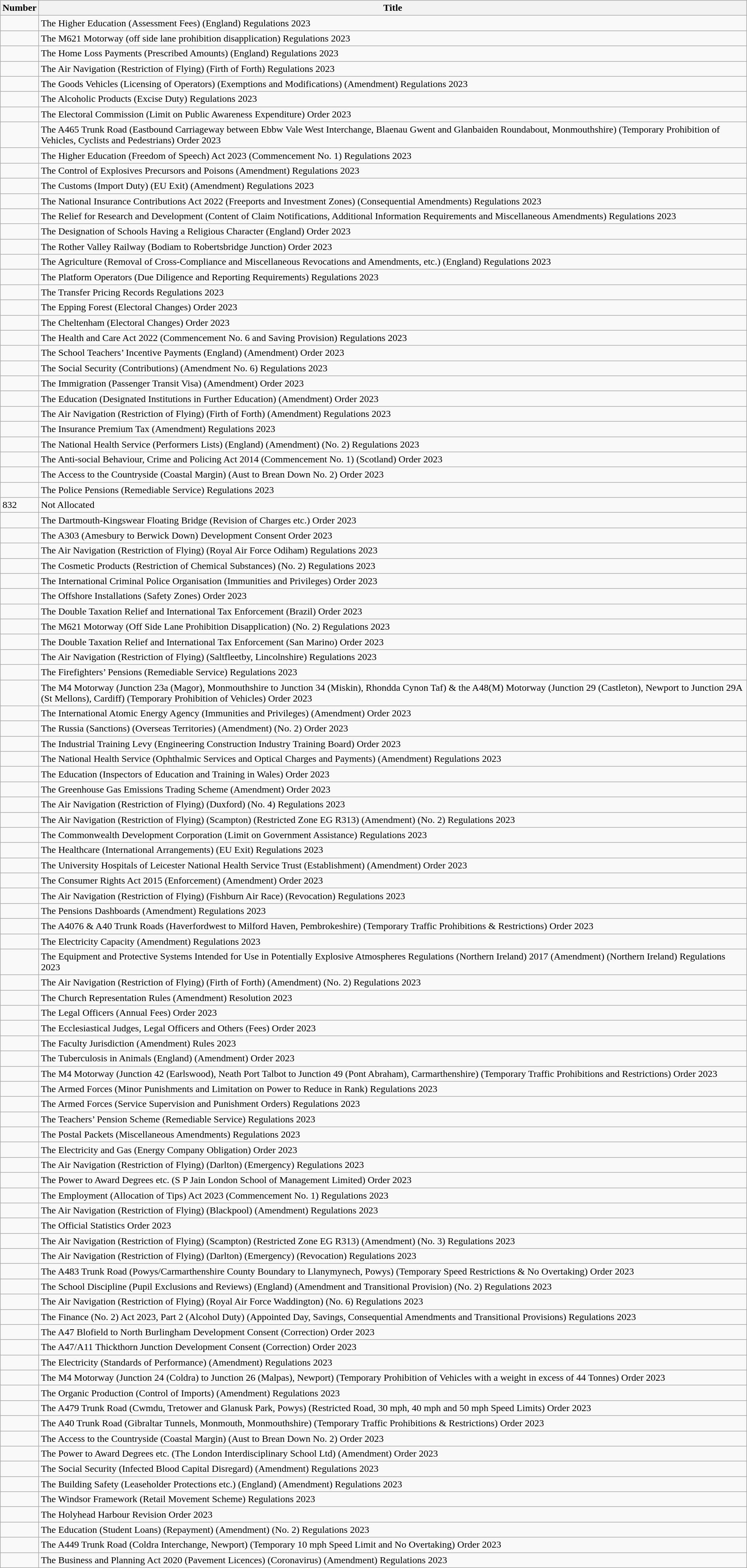<table class="wikitable collapsible">
<tr>
<th>Number</th>
<th>Title</th>
</tr>
<tr>
<td></td>
<td>The Higher Education (Assessment Fees) (England) Regulations 2023</td>
</tr>
<tr>
<td></td>
<td>The M621 Motorway (off side lane prohibition disapplication) Regulations 2023</td>
</tr>
<tr>
<td></td>
<td>The Home Loss Payments (Prescribed Amounts) (England) Regulations 2023</td>
</tr>
<tr>
<td></td>
<td>The Air Navigation (Restriction of Flying) (Firth of Forth) Regulations 2023</td>
</tr>
<tr>
<td></td>
<td>The Goods Vehicles (Licensing of Operators) (Exemptions and Modifications) (Amendment) Regulations 2023</td>
</tr>
<tr>
<td></td>
<td>The Alcoholic Products (Excise Duty) Regulations 2023</td>
</tr>
<tr>
<td></td>
<td>The Electoral Commission (Limit on Public Awareness Expenditure) Order 2023</td>
</tr>
<tr>
<td></td>
<td>The A465 Trunk Road (Eastbound Carriageway between Ebbw Vale West Interchange, Blaenau Gwent and Glanbaiden Roundabout, Monmouthshire) (Temporary Prohibition of Vehicles, Cyclists and Pedestrians) Order 2023</td>
</tr>
<tr>
<td></td>
<td>The Higher Education (Freedom of Speech) Act 2023 (Commencement No. 1) Regulations 2023</td>
</tr>
<tr>
<td></td>
<td>The Control of Explosives Precursors and Poisons (Amendment) Regulations 2023</td>
</tr>
<tr>
<td></td>
<td>The Customs (Import Duty) (EU Exit) (Amendment) Regulations 2023</td>
</tr>
<tr>
<td></td>
<td>The National Insurance Contributions Act 2022 (Freeports and Investment Zones) (Consequential Amendments) Regulations 2023</td>
</tr>
<tr>
<td></td>
<td>The Relief for Research and Development (Content of Claim Notifications, Additional Information Requirements and Miscellaneous Amendments) Regulations 2023</td>
</tr>
<tr>
<td></td>
<td>The Designation of Schools Having a Religious Character (England) Order 2023</td>
</tr>
<tr>
<td></td>
<td>The Rother Valley Railway (Bodiam to Robertsbridge Junction) Order 2023</td>
</tr>
<tr>
<td></td>
<td>The Agriculture (Removal of Cross-Compliance and Miscellaneous Revocations and Amendments, etc.) (England) Regulations 2023</td>
</tr>
<tr>
<td></td>
<td>The Platform Operators (Due Diligence and Reporting Requirements) Regulations 2023</td>
</tr>
<tr>
<td></td>
<td>The Transfer Pricing Records Regulations 2023</td>
</tr>
<tr>
<td></td>
<td>The Epping Forest (Electoral Changes) Order 2023</td>
</tr>
<tr>
<td></td>
<td>The Cheltenham (Electoral Changes) Order 2023</td>
</tr>
<tr>
<td></td>
<td>The Health and Care Act 2022 (Commencement No. 6 and Saving Provision) Regulations 2023</td>
</tr>
<tr>
<td></td>
<td>The School Teachers’ Incentive Payments (England) (Amendment) Order 2023</td>
</tr>
<tr>
<td></td>
<td>The Social Security (Contributions) (Amendment No. 6) Regulations 2023</td>
</tr>
<tr>
<td></td>
<td>The Immigration (Passenger Transit Visa) (Amendment) Order 2023</td>
</tr>
<tr>
<td></td>
<td>The Education (Designated Institutions in Further Education) (Amendment) Order 2023</td>
</tr>
<tr>
<td></td>
<td>The Air Navigation (Restriction of Flying) (Firth of Forth) (Amendment) Regulations 2023</td>
</tr>
<tr>
<td></td>
<td>The Insurance Premium Tax (Amendment) Regulations 2023</td>
</tr>
<tr>
<td></td>
<td>The National Health Service (Performers Lists) (England) (Amendment) (No. 2) Regulations 2023</td>
</tr>
<tr>
<td></td>
<td>The Anti-social Behaviour, Crime and Policing Act 2014 (Commencement No. 1) (Scotland) Order 2023</td>
</tr>
<tr>
<td></td>
<td>The Access to the Countryside (Coastal Margin) (Aust to Brean Down No. 2) Order 2023</td>
</tr>
<tr>
<td></td>
<td>The Police Pensions (Remediable Service) Regulations 2023</td>
</tr>
<tr>
<td>832</td>
<td>Not Allocated</td>
</tr>
<tr>
<td></td>
<td>The Dartmouth-Kingswear Floating Bridge (Revision of Charges etc.) Order 2023</td>
</tr>
<tr>
<td></td>
<td>The A303 (Amesbury to Berwick Down) Development Consent Order 2023</td>
</tr>
<tr>
<td></td>
<td>The Air Navigation (Restriction of Flying) (Royal Air Force Odiham) Regulations 2023</td>
</tr>
<tr>
<td></td>
<td>The Cosmetic Products (Restriction of Chemical Substances) (No. 2) Regulations 2023</td>
</tr>
<tr>
<td></td>
<td>The International Criminal Police Organisation (Immunities and Privileges) Order 2023</td>
</tr>
<tr>
<td></td>
<td>The Offshore Installations (Safety Zones) Order 2023</td>
</tr>
<tr>
<td></td>
<td>The Double Taxation Relief and International Tax Enforcement (Brazil) Order 2023</td>
</tr>
<tr>
<td></td>
<td>The M621 Motorway (Off Side Lane Prohibition Disapplication) (No. 2) Regulations 2023</td>
</tr>
<tr>
<td></td>
<td>The Double Taxation Relief and International Tax Enforcement (San Marino) Order 2023</td>
</tr>
<tr>
<td></td>
<td>The Air Navigation (Restriction of Flying) (Saltfleetby, Lincolnshire) Regulations 2023</td>
</tr>
<tr>
<td></td>
<td>The Firefighters’ Pensions (Remediable Service) Regulations 2023</td>
</tr>
<tr>
<td></td>
<td>The M4 Motorway (Junction 23a (Magor), Monmouthshire to Junction 34 (Miskin), Rhondda Cynon Taf) & the A48(M) Motorway (Junction 29 (Castleton), Newport to Junction 29A (St Mellons), Cardiff) (Temporary Prohibition of Vehicles) Order 2023</td>
</tr>
<tr>
<td></td>
<td>The International Atomic Energy Agency (Immunities and Privileges) (Amendment) Order 2023</td>
</tr>
<tr>
<td></td>
<td>The Russia (Sanctions) (Overseas Territories) (Amendment) (No. 2) Order 2023</td>
</tr>
<tr>
<td></td>
<td>The Industrial Training Levy (Engineering Construction Industry Training Board) Order 2023</td>
</tr>
<tr>
<td></td>
<td>The National Health Service (Ophthalmic Services and Optical Charges and Payments) (Amendment) Regulations 2023</td>
</tr>
<tr>
<td></td>
<td>The Education (Inspectors of Education and Training in Wales) Order 2023</td>
</tr>
<tr>
<td></td>
<td>The Greenhouse Gas Emissions Trading Scheme (Amendment) Order 2023</td>
</tr>
<tr>
<td></td>
<td>The Air Navigation (Restriction of Flying) (Duxford) (No. 4) Regulations 2023</td>
</tr>
<tr>
<td></td>
<td>The Air Navigation (Restriction of Flying) (Scampton) (Restricted Zone EG R313) (Amendment) (No. 2) Regulations 2023</td>
</tr>
<tr>
<td></td>
<td>The Commonwealth Development Corporation (Limit on Government Assistance) Regulations 2023</td>
</tr>
<tr>
<td></td>
<td>The Healthcare (International Arrangements) (EU Exit) Regulations 2023</td>
</tr>
<tr>
<td></td>
<td>The University Hospitals of Leicester National Health Service Trust (Establishment) (Amendment) Order 2023</td>
</tr>
<tr>
<td></td>
<td>The Consumer Rights Act 2015 (Enforcement) (Amendment) Order 2023</td>
</tr>
<tr>
<td></td>
<td>The Air Navigation (Restriction of Flying) (Fishburn Air Race) (Revocation) Regulations 2023</td>
</tr>
<tr>
<td></td>
<td>The Pensions Dashboards (Amendment) Regulations 2023</td>
</tr>
<tr>
<td></td>
<td>The A4076 & A40 Trunk Roads (Haverfordwest to Milford Haven, Pembrokeshire) (Temporary Traffic Prohibitions & Restrictions) Order 2023</td>
</tr>
<tr>
<td></td>
<td>The Electricity Capacity (Amendment) Regulations 2023</td>
</tr>
<tr>
<td></td>
<td>The Equipment and Protective Systems Intended for Use in Potentially Explosive Atmospheres Regulations (Northern Ireland) 2017 (Amendment) (Northern Ireland) Regulations 2023</td>
</tr>
<tr>
<td></td>
<td>The Air Navigation (Restriction of Flying) (Firth of Forth) (Amendment) (No. 2) Regulations 2023</td>
</tr>
<tr>
<td></td>
<td>The Church Representation Rules (Amendment) Resolution 2023</td>
</tr>
<tr>
<td></td>
<td>The Legal Officers (Annual Fees) Order 2023</td>
</tr>
<tr>
<td></td>
<td>The Ecclesiastical Judges, Legal Officers and Others (Fees) Order 2023</td>
</tr>
<tr>
<td></td>
<td>The Faculty Jurisdiction (Amendment) Rules 2023</td>
</tr>
<tr>
<td></td>
<td>The Tuberculosis in Animals (England) (Amendment) Order 2023</td>
</tr>
<tr>
<td></td>
<td>The M4 Motorway (Junction 42 (Earlswood), Neath Port Talbot to Junction 49 (Pont Abraham), Carmarthenshire) (Temporary Traffic Prohibitions and Restrictions) Order 2023</td>
</tr>
<tr>
<td></td>
<td>The Armed Forces (Minor Punishments and Limitation on Power to Reduce in Rank) Regulations 2023</td>
</tr>
<tr>
<td></td>
<td>The Armed Forces (Service Supervision and Punishment Orders) Regulations 2023</td>
</tr>
<tr>
<td></td>
<td>The Teachers’ Pension Scheme (Remediable Service) Regulations 2023</td>
</tr>
<tr>
<td></td>
<td>The Postal Packets (Miscellaneous Amendments) Regulations 2023</td>
</tr>
<tr>
<td></td>
<td>The Electricity and Gas (Energy Company Obligation) Order 2023</td>
</tr>
<tr>
<td></td>
<td>The Air Navigation (Restriction of Flying) (Darlton) (Emergency) Regulations 2023</td>
</tr>
<tr>
<td></td>
<td>The Power to Award Degrees etc. (S P Jain London School of Management Limited) Order 2023</td>
</tr>
<tr>
<td></td>
<td>The Employment (Allocation of Tips) Act 2023 (Commencement No. 1) Regulations 2023</td>
</tr>
<tr>
<td></td>
<td>The Air Navigation (Restriction of Flying) (Blackpool) (Amendment) Regulations 2023</td>
</tr>
<tr>
<td></td>
<td>The Official Statistics Order 2023</td>
</tr>
<tr>
<td></td>
<td>The Air Navigation (Restriction of Flying) (Scampton) (Restricted Zone EG R313) (Amendment) (No. 3) Regulations 2023</td>
</tr>
<tr>
<td></td>
<td>The Air Navigation (Restriction of Flying) (Darlton) (Emergency) (Revocation) Regulations 2023</td>
</tr>
<tr>
<td></td>
<td>The A483 Trunk Road (Powys/Carmarthenshire County Boundary to Llanymynech, Powys) (Temporary Speed Restrictions & No Overtaking) Order 2023</td>
</tr>
<tr>
<td></td>
<td>The School Discipline (Pupil Exclusions and Reviews) (England) (Amendment and Transitional Provision) (No. 2) Regulations 2023</td>
</tr>
<tr>
<td></td>
<td>The Air Navigation (Restriction of Flying) (Royal Air Force Waddington) (No. 6) Regulations 2023</td>
</tr>
<tr>
<td></td>
<td>The Finance (No. 2) Act 2023, Part 2 (Alcohol Duty) (Appointed Day, Savings, Consequential Amendments and Transitional Provisions) Regulations 2023</td>
</tr>
<tr>
<td></td>
<td>The A47 Blofield to North Burlingham Development Consent (Correction) Order 2023</td>
</tr>
<tr>
<td></td>
<td>The A47/A11 Thickthorn Junction Development Consent (Correction) Order 2023</td>
</tr>
<tr>
<td></td>
<td>The Electricity (Standards of Performance) (Amendment) Regulations 2023</td>
</tr>
<tr>
<td></td>
<td>The M4 Motorway (Junction 24 (Coldra) to Junction 26 (Malpas), Newport) (Temporary Prohibition of Vehicles with a weight in excess of 44 Tonnes) Order 2023</td>
</tr>
<tr>
<td></td>
<td>The Organic Production (Control of Imports) (Amendment) Regulations 2023</td>
</tr>
<tr>
<td></td>
<td>The A479 Trunk Road (Cwmdu, Tretower and Glanusk Park, Powys) (Restricted Road, 30 mph, 40 mph and 50 mph Speed Limits) Order 2023</td>
</tr>
<tr>
<td></td>
<td>The A40 Trunk Road (Gibraltar Tunnels, Monmouth, Monmouthshire) (Temporary Traffic Prohibitions & Restrictions) Order 2023</td>
</tr>
<tr>
<td></td>
<td>The Access to the Countryside (Coastal Margin) (Aust to Brean Down No. 2) Order 2023</td>
</tr>
<tr>
<td></td>
<td>The Power to Award Degrees etc. (The London Interdisciplinary School Ltd) (Amendment) Order 2023</td>
</tr>
<tr>
<td></td>
<td>The Social Security (Infected Blood Capital Disregard) (Amendment) Regulations 2023</td>
</tr>
<tr>
<td></td>
<td>The Building Safety (Leaseholder Protections etc.) (England) (Amendment) Regulations 2023</td>
</tr>
<tr>
<td></td>
<td>The Windsor Framework (Retail Movement Scheme) Regulations 2023</td>
</tr>
<tr>
<td></td>
<td>The Holyhead Harbour Revision Order 2023</td>
</tr>
<tr>
<td></td>
<td>The Education (Student Loans) (Repayment) (Amendment) (No. 2) Regulations 2023</td>
</tr>
<tr>
<td></td>
<td>The A449 Trunk Road (Coldra Interchange, Newport) (Temporary 10 mph Speed Limit and No Overtaking) Order 2023</td>
</tr>
<tr>
<td></td>
<td>The Business and Planning Act 2020 (Pavement Licences) (Coronavirus) (Amendment) Regulations 2023</td>
</tr>
</table>
